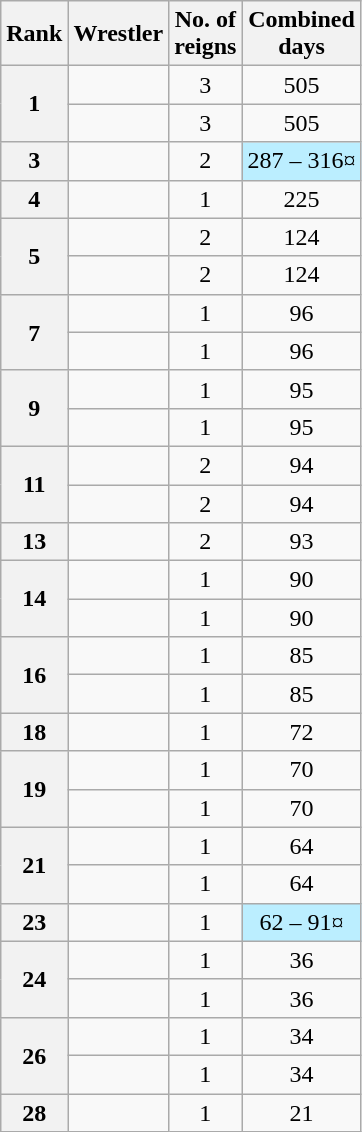<table class="wikitable sortable" style="text-align: center">
<tr>
<th>Rank</th>
<th>Wrestler</th>
<th>No. of<br>reigns</th>
<th>Combined<br>days</th>
</tr>
<tr>
<th rowspan="2">1</th>
<td></td>
<td>3</td>
<td>505</td>
</tr>
<tr>
<td></td>
<td>3</td>
<td>505</td>
</tr>
<tr>
<th>3</th>
<td></td>
<td>2</td>
<td style="background-color:#bbeeff">287 – 316¤</td>
</tr>
<tr>
<th>4</th>
<td></td>
<td>1</td>
<td>225</td>
</tr>
<tr>
<th rowspan="2">5</th>
<td></td>
<td>2</td>
<td>124</td>
</tr>
<tr>
<td></td>
<td>2</td>
<td>124</td>
</tr>
<tr>
<th rowspan="2">7</th>
<td></td>
<td>1</td>
<td>96</td>
</tr>
<tr>
<td></td>
<td>1</td>
<td>96</td>
</tr>
<tr>
<th rowspan="2">9</th>
<td></td>
<td>1</td>
<td>95</td>
</tr>
<tr>
<td></td>
<td>1</td>
<td>95</td>
</tr>
<tr>
<th rowspan="2">11</th>
<td></td>
<td>2</td>
<td>94</td>
</tr>
<tr>
<td></td>
<td>2</td>
<td>94</td>
</tr>
<tr>
<th>13</th>
<td></td>
<td>2</td>
<td>93</td>
</tr>
<tr>
<th rowspan="2">14</th>
<td></td>
<td>1</td>
<td>90</td>
</tr>
<tr>
<td></td>
<td>1</td>
<td>90</td>
</tr>
<tr>
<th rowspan="2">16</th>
<td></td>
<td>1</td>
<td>85</td>
</tr>
<tr>
<td></td>
<td>1</td>
<td>85</td>
</tr>
<tr>
<th>18</th>
<td></td>
<td>1</td>
<td>72</td>
</tr>
<tr>
<th rowspan="2">19</th>
<td></td>
<td>1</td>
<td>70</td>
</tr>
<tr>
<td></td>
<td>1</td>
<td>70</td>
</tr>
<tr>
<th rowspan="2">21</th>
<td></td>
<td>1</td>
<td>64</td>
</tr>
<tr>
<td></td>
<td>1</td>
<td>64</td>
</tr>
<tr>
<th>23</th>
<td></td>
<td>1</td>
<td style="background-color:#bbeeff">62 – 91¤</td>
</tr>
<tr>
<th rowspan="2">24</th>
<td></td>
<td>1</td>
<td>36</td>
</tr>
<tr>
<td></td>
<td>1</td>
<td>36</td>
</tr>
<tr>
<th rowspan="2">26</th>
<td></td>
<td>1</td>
<td>34</td>
</tr>
<tr>
<td></td>
<td>1</td>
<td>34</td>
</tr>
<tr>
<th>28</th>
<td></td>
<td>1</td>
<td>21</td>
</tr>
</table>
